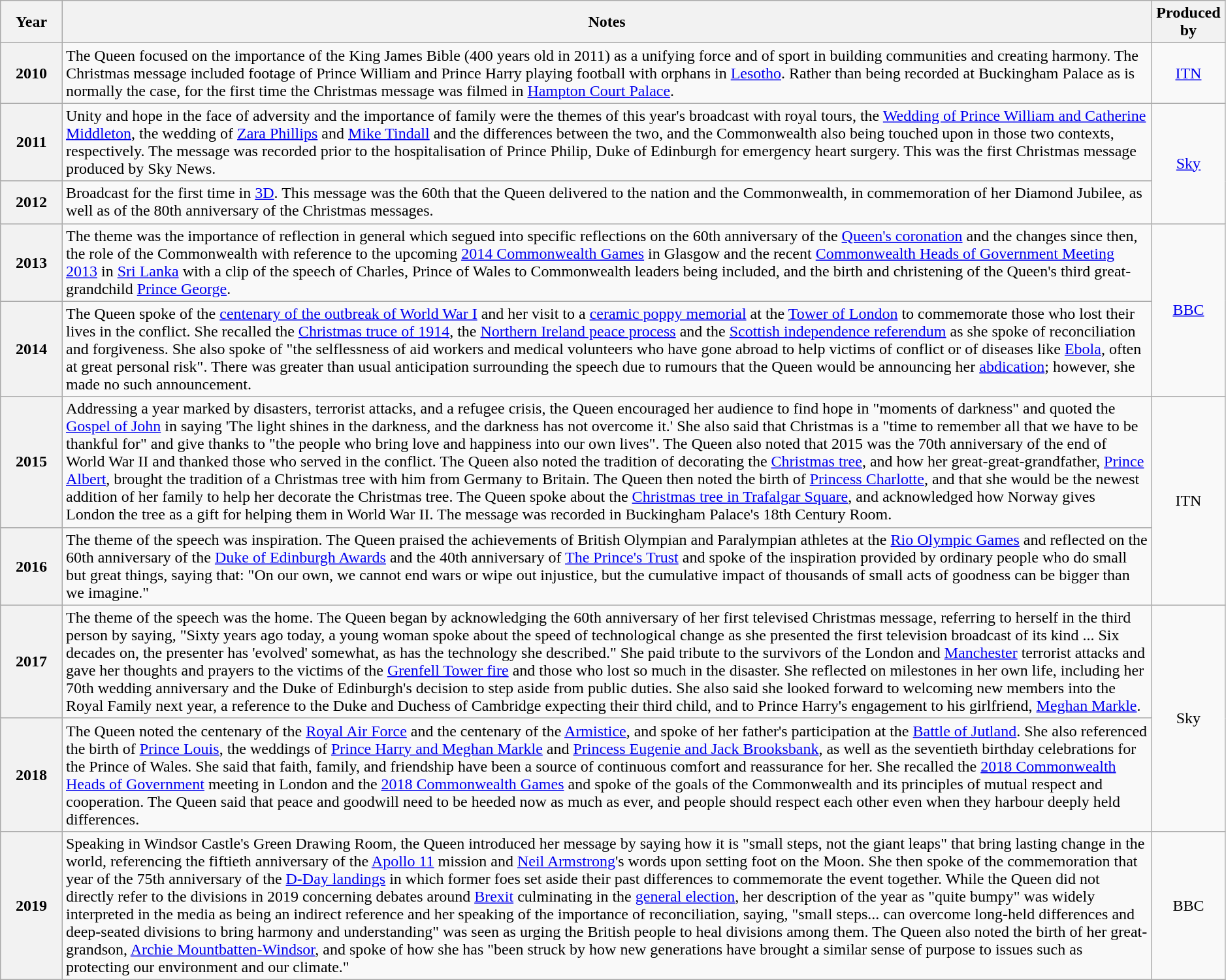<table class="wikitable plainrowheaders" style="width:99%;">
<tr>
<th scope="col" style="width:5%;">Year</th>
<th scope="col" style="width:88%;">Notes</th>
<th scope="col" style="width:6%;">Produced<br>by</th>
</tr>
<tr>
<th scope="row">2010</th>
<td>The Queen focused on the importance of the King James Bible (400 years old in 2011) as a unifying force and of sport in building communities and creating harmony. The Christmas message included footage of Prince William and Prince Harry playing football with orphans in <a href='#'>Lesotho</a>. Rather than being recorded at Buckingham Palace as is normally the case, for the first time the Christmas message was filmed in <a href='#'>Hampton Court Palace</a>.</td>
<td style="text-align: center;"><a href='#'>ITN</a></td>
</tr>
<tr>
<th scope="row">2011</th>
<td>Unity and hope in the face of adversity and the importance of family were the themes of this year's broadcast with royal tours, the <a href='#'>Wedding of Prince William and Catherine Middleton</a>, the wedding of <a href='#'>Zara Phillips</a> and <a href='#'>Mike Tindall</a> and the differences between the two, and the Commonwealth also being touched upon in those two contexts, respectively. The message was recorded prior to the hospitalisation of Prince Philip, Duke of Edinburgh for emergency heart surgery. This was the first Christmas message produced by Sky News.</td>
<td style="text-align: center;" rowspan="2"><a href='#'>Sky</a></td>
</tr>
<tr>
<th scope="row">2012</th>
<td>Broadcast for the first time in <a href='#'>3D</a>. This message was the 60th that the Queen delivered to the nation and the Commonwealth, in commemoration of her Diamond Jubilee, as well as of the 80th anniversary of the Christmas messages.</td>
</tr>
<tr>
<th scope="row">2013</th>
<td>The theme was the importance of reflection in general which segued into specific reflections on the 60th anniversary of the <a href='#'>Queen's coronation</a> and the changes since then, the role of the Commonwealth with reference to the upcoming <a href='#'>2014 Commonwealth Games</a> in Glasgow and the recent <a href='#'>Commonwealth Heads of Government Meeting 2013</a> in <a href='#'>Sri Lanka</a> with a clip of the speech of Charles, Prince of Wales to Commonwealth leaders being included, and the birth and christening of the Queen's third great-grandchild <a href='#'>Prince George</a>.</td>
<td style="text-align: center;" rowspan="2"><a href='#'>BBC</a></td>
</tr>
<tr>
<th scope="row">2014</th>
<td>The Queen spoke of the <a href='#'>centenary of the outbreak of World War I</a> and her visit to a <a href='#'>ceramic poppy memorial</a> at the <a href='#'>Tower of London</a> to commemorate those who lost their lives in the conflict. She recalled the <a href='#'>Christmas truce of 1914</a>, the <a href='#'>Northern Ireland peace process</a> and the <a href='#'>Scottish independence referendum</a> as she spoke of reconciliation and forgiveness. She also spoke of "the selflessness of aid workers and medical volunteers who have gone abroad to help victims of conflict or of diseases like <a href='#'>Ebola</a>, often at great personal risk". There was greater than usual anticipation surrounding the speech due to rumours that the Queen would be announcing her <a href='#'>abdication</a>; however, she made no such announcement.</td>
</tr>
<tr>
<th scope="row">2015</th>
<td>Addressing a year marked by disasters, terrorist attacks, and a refugee crisis, the Queen encouraged her audience to find hope in "moments of darkness" and quoted the <a href='#'>Gospel of John</a> in saying 'The light shines in the darkness, and the darkness has not overcome it.' She also said that Christmas is a "time to remember all that we have to be thankful for" and give thanks to "the people who bring love and happiness into our own lives". The Queen also noted that 2015 was the 70th anniversary of the end of World War II and thanked those who served in the conflict. The Queen also noted the tradition of decorating the <a href='#'>Christmas tree</a>, and how her great-great-grandfather, <a href='#'>Prince Albert</a>, brought the tradition of a Christmas tree with him from Germany to Britain. The Queen then noted the birth of <a href='#'>Princess Charlotte</a>, and that she would be the newest addition of her family to help her decorate the Christmas tree. The Queen spoke about the <a href='#'>Christmas tree in Trafalgar Square</a>, and acknowledged how Norway gives London the tree as a gift for helping them in World War II. The message was recorded in Buckingham Palace's 18th Century Room.</td>
<td style="text-align: center;" rowspan="2">ITN</td>
</tr>
<tr>
<th scope="row">2016</th>
<td>The theme of the speech was inspiration. The Queen praised the achievements of British Olympian and Paralympian athletes at the <a href='#'>Rio Olympic Games</a> and reflected on the 60th anniversary of the <a href='#'>Duke of Edinburgh Awards</a> and the 40th anniversary of <a href='#'>The Prince's Trust</a> and spoke of the inspiration provided by ordinary people who do small but great things, saying that: "On our own, we cannot end wars or wipe out injustice, but the cumulative impact of thousands of small acts of goodness can be bigger than we imagine."</td>
</tr>
<tr>
<th scope="row">2017</th>
<td>The theme of the speech was the home. The Queen began by acknowledging the 60th anniversary of her first televised Christmas message, referring to herself in the third person by saying, "Sixty years ago today, a young woman spoke about the speed of technological change as she presented the first television broadcast of its kind ... Six decades on, the presenter has 'evolved' somewhat, as has the technology she described." She paid tribute to the survivors of the London and <a href='#'>Manchester</a> terrorist attacks and gave her thoughts and prayers to the victims of the <a href='#'>Grenfell Tower fire</a> and those who lost so much in the disaster. She reflected on milestones in her own life, including her 70th wedding anniversary and the Duke of Edinburgh's decision to step aside from public duties. She also said she looked forward to welcoming new members into the Royal Family next year, a reference to the Duke and Duchess of Cambridge expecting their third child, and to Prince Harry's engagement to his girlfriend, <a href='#'>Meghan Markle</a>.</td>
<td style="text-align: center;" rowspan="2">Sky</td>
</tr>
<tr>
<th scope="row">2018</th>
<td>The Queen noted the centenary of the <a href='#'>Royal Air Force</a> and the centenary of the <a href='#'>Armistice</a>, and spoke of her father's participation at the <a href='#'>Battle of Jutland</a>. She also referenced the birth of <a href='#'>Prince Louis</a>, the weddings of <a href='#'>Prince Harry and Meghan Markle</a> and <a href='#'>Princess Eugenie and Jack Brooksbank</a>, as well as the seventieth birthday celebrations for the Prince of Wales. She said that faith, family, and friendship have been a source of continuous comfort and reassurance for her. She recalled the <a href='#'>2018 Commonwealth Heads of Government</a> meeting in London and the <a href='#'>2018 Commonwealth Games</a> and spoke of the goals of the Commonwealth and its principles of mutual respect and cooperation. The Queen said that peace and goodwill need to be heeded now as much as ever, and people should respect each other even when they harbour deeply held differences.</td>
</tr>
<tr>
<th scope="row">2019</th>
<td>Speaking in Windsor Castle's Green Drawing Room, the Queen introduced her message by saying how it is "small steps, not the giant leaps" that bring lasting change in the world, referencing the fiftieth anniversary of the <a href='#'>Apollo 11</a> mission and <a href='#'>Neil Armstrong</a>'s words upon setting foot on the Moon. She then spoke of the commemoration that year of the 75th anniversary of the <a href='#'>D-Day landings</a> in which former foes set aside their past differences to commemorate the event together. While the Queen did not directly refer to the divisions in 2019 concerning debates around <a href='#'>Brexit</a> culminating in the <a href='#'>general election</a>, her description of the year as "quite bumpy" was widely interpreted in the media as being an indirect reference and her speaking of the importance of reconciliation, saying, "small steps... can overcome long-held differences and deep-seated divisions to bring harmony and understanding" was seen as urging the British people to heal divisions among them. The Queen also noted the birth of her great-grandson, <a href='#'>Archie Mountbatten-Windsor</a>, and spoke of how she has "been struck by how new generations have brought a similar sense of purpose to issues such as protecting our environment and our climate."</td>
<td style="text-align: center;">BBC</td>
</tr>
</table>
